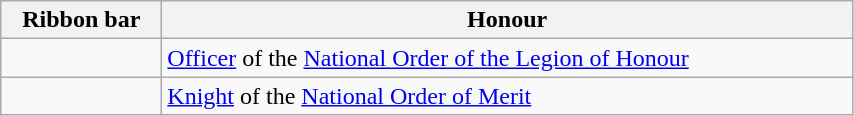<table class="wikitable"  style="width: 45%">
<tr>
<th style="width:100px;">Ribbon bar</th>
<th>Honour</th>
</tr>
<tr>
<td></td>
<td><a href='#'>Officer</a> of the <a href='#'>National Order of the Legion of Honour</a></td>
</tr>
<tr>
<td></td>
<td><a href='#'>Knight</a> of the <a href='#'>National Order of Merit</a></td>
</tr>
</table>
